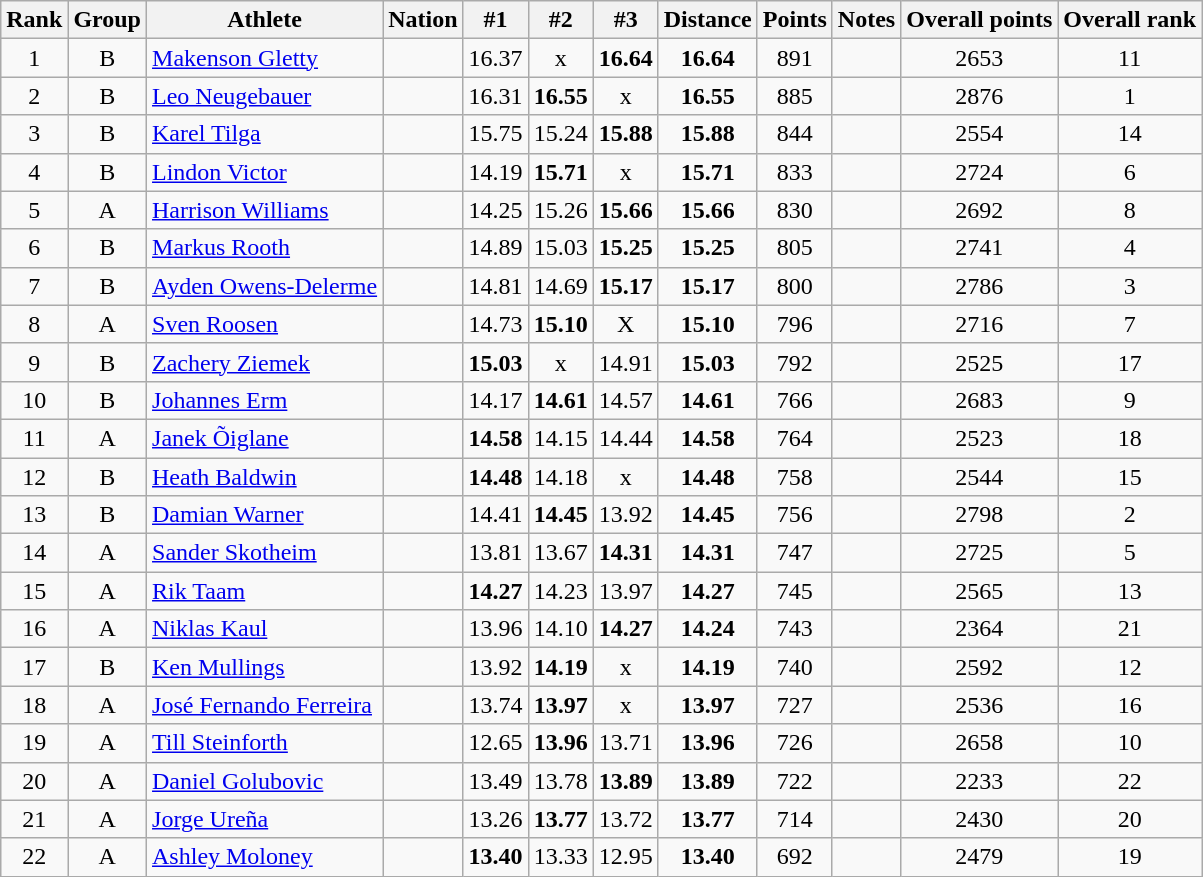<table class="wikitable sortable" style="text-align:center">
<tr>
<th>Rank</th>
<th>Group</th>
<th>Athlete</th>
<th>Nation</th>
<th>#1</th>
<th>#2</th>
<th>#3</th>
<th>Distance</th>
<th>Points</th>
<th>Notes</th>
<th>Overall points</th>
<th>Overall rank</th>
</tr>
<tr>
<td>1</td>
<td>B</td>
<td align="left"><a href='#'>Makenson Gletty</a></td>
<td align="left"></td>
<td>16.37</td>
<td>x</td>
<td><strong>16.64</strong></td>
<td><strong>16.64</strong></td>
<td>891</td>
<td></td>
<td>2653</td>
<td>11</td>
</tr>
<tr>
<td>2</td>
<td>B</td>
<td align="left"><a href='#'>Leo Neugebauer</a></td>
<td align="left"></td>
<td>16.31</td>
<td><strong>16.55</strong></td>
<td>x</td>
<td><strong>16.55</strong></td>
<td>885</td>
<td></td>
<td>2876</td>
<td>1</td>
</tr>
<tr>
<td>3</td>
<td>B</td>
<td align="left"><a href='#'>Karel Tilga</a></td>
<td align="left"></td>
<td>15.75</td>
<td>15.24</td>
<td><strong>15.88</strong></td>
<td><strong>15.88</strong></td>
<td>844</td>
<td></td>
<td>2554</td>
<td>14</td>
</tr>
<tr>
<td>4</td>
<td>B</td>
<td align="left"><a href='#'>Lindon Victor</a></td>
<td align="left"></td>
<td>14.19</td>
<td><strong>15.71</strong></td>
<td>x</td>
<td><strong>15.71</strong></td>
<td>833</td>
<td></td>
<td>2724</td>
<td>6</td>
</tr>
<tr>
<td>5</td>
<td>A</td>
<td align="left"><a href='#'>Harrison Williams</a></td>
<td align="left"></td>
<td>14.25</td>
<td>15.26</td>
<td><strong>15.66</strong></td>
<td><strong>15.66</strong></td>
<td>830</td>
<td></td>
<td>2692</td>
<td>8</td>
</tr>
<tr>
<td>6</td>
<td>B</td>
<td align="left"><a href='#'>Markus Rooth</a></td>
<td align="left"></td>
<td>14.89</td>
<td>15.03</td>
<td><strong>15.25</strong></td>
<td><strong>15.25</strong></td>
<td>805</td>
<td></td>
<td>2741</td>
<td>4</td>
</tr>
<tr>
<td>7</td>
<td>B</td>
<td align="left"><a href='#'>Ayden Owens-Delerme</a></td>
<td align="left"></td>
<td>14.81</td>
<td>14.69</td>
<td><strong>15.17</strong></td>
<td><strong>15.17</strong></td>
<td>800</td>
<td></td>
<td>2786</td>
<td>3</td>
</tr>
<tr>
<td>8</td>
<td>A</td>
<td align="left"><a href='#'>Sven Roosen</a></td>
<td align="left"></td>
<td>14.73</td>
<td><strong>15.10</strong></td>
<td>X</td>
<td><strong>15.10</strong></td>
<td>796</td>
<td></td>
<td>2716</td>
<td>7</td>
</tr>
<tr>
<td>9</td>
<td>B</td>
<td align="left"><a href='#'>Zachery Ziemek</a></td>
<td align="left"></td>
<td><strong>15.03</strong></td>
<td>x</td>
<td>14.91</td>
<td><strong>15.03</strong></td>
<td>792</td>
<td></td>
<td>2525</td>
<td>17</td>
</tr>
<tr>
<td>10</td>
<td>B</td>
<td align="left"><a href='#'>Johannes Erm</a></td>
<td align="left"></td>
<td>14.17</td>
<td><strong>14.61</strong></td>
<td>14.57</td>
<td><strong>14.61</strong></td>
<td>766</td>
<td></td>
<td>2683</td>
<td>9</td>
</tr>
<tr>
<td>11</td>
<td>A</td>
<td align="left"><a href='#'>Janek Õiglane</a></td>
<td align="left"></td>
<td><strong>14.58</strong></td>
<td>14.15</td>
<td>14.44</td>
<td><strong>14.58</strong></td>
<td>764</td>
<td></td>
<td>2523</td>
<td>18</td>
</tr>
<tr>
<td>12</td>
<td>B</td>
<td align="left"><a href='#'>Heath Baldwin</a></td>
<td align="left"></td>
<td><strong>14.48</strong></td>
<td>14.18</td>
<td>x</td>
<td><strong>14.48</strong></td>
<td>758</td>
<td></td>
<td>2544</td>
<td>15</td>
</tr>
<tr>
<td>13</td>
<td>B</td>
<td align="left"><a href='#'>Damian Warner</a></td>
<td align="left"></td>
<td>14.41</td>
<td><strong>14.45</strong></td>
<td>13.92</td>
<td><strong>14.45</strong></td>
<td>756</td>
<td></td>
<td>2798</td>
<td>2</td>
</tr>
<tr>
<td>14</td>
<td>A</td>
<td align="left"><a href='#'>Sander Skotheim</a></td>
<td align="left"></td>
<td>13.81</td>
<td>13.67</td>
<td><strong>14.31</strong></td>
<td><strong>14.31</strong></td>
<td>747</td>
<td></td>
<td>2725</td>
<td>5</td>
</tr>
<tr>
<td>15</td>
<td>A</td>
<td align="left"><a href='#'>Rik Taam</a></td>
<td align="left"></td>
<td><strong>14.27</strong></td>
<td>14.23</td>
<td>13.97</td>
<td><strong>14.27</strong></td>
<td>745</td>
<td></td>
<td>2565</td>
<td>13</td>
</tr>
<tr>
<td>16</td>
<td>A</td>
<td align="left"><a href='#'>Niklas Kaul</a></td>
<td align="left"></td>
<td>13.96</td>
<td>14.10</td>
<td><strong>14.27</strong></td>
<td><strong>14.24</strong></td>
<td>743</td>
<td></td>
<td>2364</td>
<td>21</td>
</tr>
<tr>
<td>17</td>
<td>B</td>
<td align="left"><a href='#'>Ken Mullings</a></td>
<td align="left"></td>
<td>13.92</td>
<td><strong>14.19</strong></td>
<td>x</td>
<td><strong>14.19</strong></td>
<td>740</td>
<td></td>
<td>2592</td>
<td>12</td>
</tr>
<tr>
<td>18</td>
<td>A</td>
<td align="left"><a href='#'>José Fernando Ferreira</a></td>
<td align="left"></td>
<td>13.74</td>
<td><strong>13.97</strong></td>
<td>x</td>
<td><strong>13.97</strong></td>
<td>727</td>
<td></td>
<td>2536</td>
<td>16</td>
</tr>
<tr>
<td>19</td>
<td>A</td>
<td align="left"><a href='#'>Till Steinforth</a></td>
<td align="left"></td>
<td>12.65</td>
<td><strong>13.96</strong></td>
<td>13.71</td>
<td><strong>13.96</strong></td>
<td>726</td>
<td></td>
<td>2658</td>
<td>10</td>
</tr>
<tr>
<td>20</td>
<td>A</td>
<td align="left"><a href='#'>Daniel Golubovic</a></td>
<td align="left"></td>
<td>13.49</td>
<td>13.78</td>
<td><strong>13.89</strong></td>
<td><strong>13.89</strong></td>
<td>722</td>
<td></td>
<td>2233</td>
<td>22</td>
</tr>
<tr>
<td>21</td>
<td>A</td>
<td align="left"><a href='#'>Jorge Ureña</a></td>
<td align="left"></td>
<td>13.26</td>
<td><strong>13.77</strong></td>
<td>13.72</td>
<td><strong>13.77</strong></td>
<td>714</td>
<td></td>
<td>2430</td>
<td>20</td>
</tr>
<tr>
<td>22</td>
<td>A</td>
<td align="left"><a href='#'>Ashley Moloney</a></td>
<td align="left"></td>
<td><strong>13.40</strong></td>
<td>13.33</td>
<td>12.95</td>
<td><strong>13.40</strong></td>
<td>692</td>
<td></td>
<td>2479</td>
<td>19</td>
</tr>
</table>
